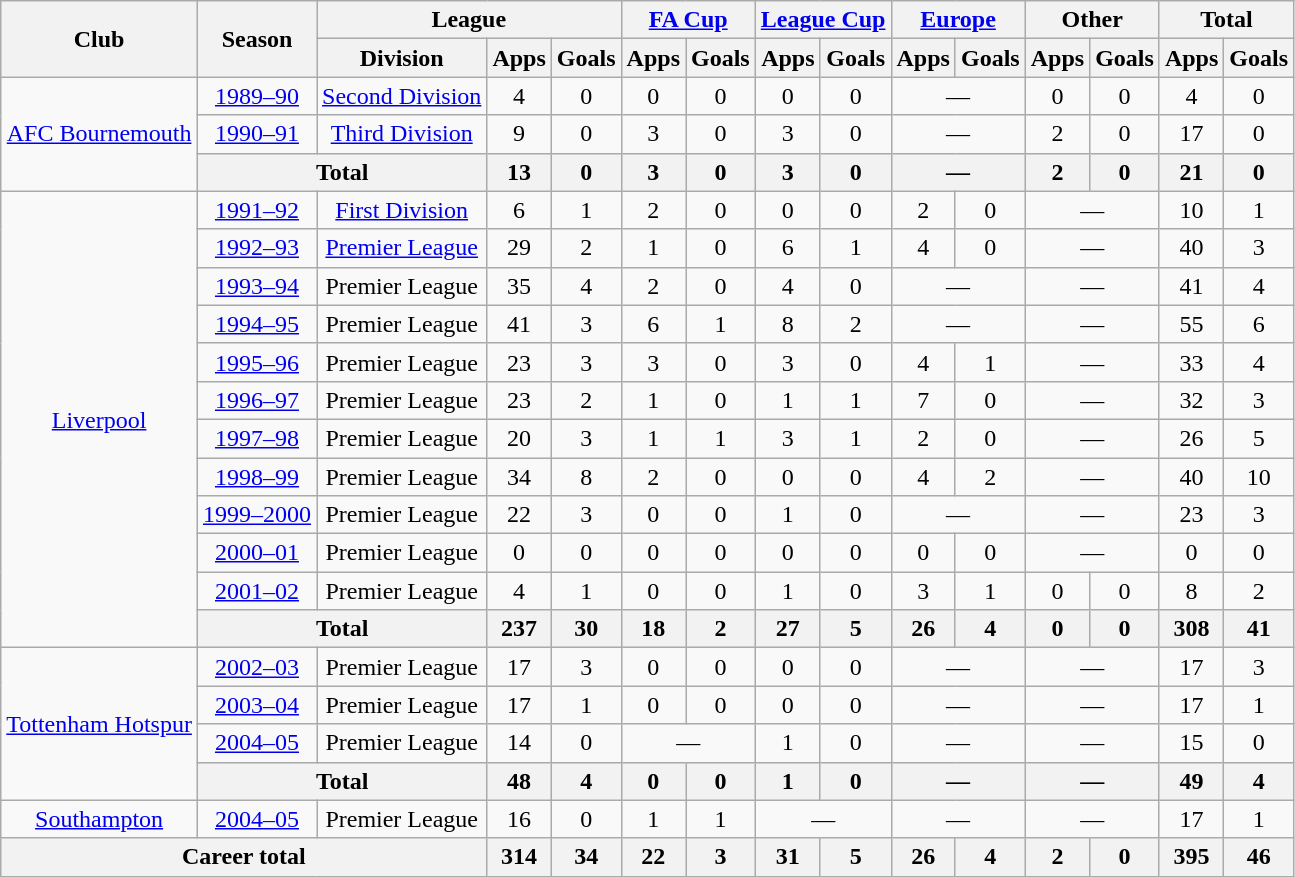<table class="wikitable" style="text-align:center">
<tr>
<th rowspan="2">Club</th>
<th rowspan="2">Season</th>
<th colspan="3">League</th>
<th colspan="2"><a href='#'>FA Cup</a></th>
<th colspan="2"><a href='#'>League Cup</a></th>
<th colspan="2"><a href='#'>Europe</a></th>
<th colspan="2">Other</th>
<th colspan="2">Total</th>
</tr>
<tr>
<th>Division</th>
<th>Apps</th>
<th>Goals</th>
<th>Apps</th>
<th>Goals</th>
<th>Apps</th>
<th>Goals</th>
<th>Apps</th>
<th>Goals</th>
<th>Apps</th>
<th>Goals</th>
<th>Apps</th>
<th>Goals</th>
</tr>
<tr>
<td rowspan="3"><a href='#'>AFC Bournemouth</a></td>
<td><a href='#'>1989–90</a></td>
<td><a href='#'>Second Division</a></td>
<td>4</td>
<td>0</td>
<td>0</td>
<td>0</td>
<td>0</td>
<td>0</td>
<td colspan="2">—</td>
<td>0</td>
<td>0</td>
<td>4</td>
<td>0</td>
</tr>
<tr>
<td><a href='#'>1990–91</a></td>
<td><a href='#'>Third Division</a></td>
<td>9</td>
<td>0</td>
<td>3</td>
<td>0</td>
<td>3</td>
<td>0</td>
<td colspan="2">—</td>
<td>2</td>
<td>0</td>
<td>17</td>
<td>0</td>
</tr>
<tr>
<th colspan="2">Total</th>
<th>13</th>
<th>0</th>
<th>3</th>
<th>0</th>
<th>3</th>
<th>0</th>
<th colspan="2">—</th>
<th>2</th>
<th>0</th>
<th>21</th>
<th>0</th>
</tr>
<tr>
<td rowspan="12"><a href='#'>Liverpool</a></td>
<td><a href='#'>1991–92</a></td>
<td><a href='#'>First Division</a></td>
<td>6</td>
<td>1</td>
<td>2</td>
<td>0</td>
<td>0</td>
<td>0</td>
<td>2</td>
<td>0</td>
<td colspan="2">—</td>
<td>10</td>
<td>1</td>
</tr>
<tr>
<td><a href='#'>1992–93</a></td>
<td><a href='#'>Premier League</a></td>
<td>29</td>
<td>2</td>
<td>1</td>
<td>0</td>
<td>6</td>
<td>1</td>
<td>4</td>
<td>0</td>
<td colspan="2">—</td>
<td>40</td>
<td>3</td>
</tr>
<tr>
<td><a href='#'>1993–94</a></td>
<td>Premier League</td>
<td>35</td>
<td>4</td>
<td>2</td>
<td>0</td>
<td>4</td>
<td>0</td>
<td colspan="2">—</td>
<td colspan="2">—</td>
<td>41</td>
<td>4</td>
</tr>
<tr>
<td><a href='#'>1994–95</a></td>
<td>Premier League</td>
<td>41</td>
<td>3</td>
<td>6</td>
<td>1</td>
<td>8</td>
<td>2</td>
<td colspan="2">—</td>
<td colspan="2">—</td>
<td>55</td>
<td>6</td>
</tr>
<tr>
<td><a href='#'>1995–96</a></td>
<td>Premier League</td>
<td>23</td>
<td>3</td>
<td>3</td>
<td>0</td>
<td>3</td>
<td>0</td>
<td>4</td>
<td>1</td>
<td colspan="2">—</td>
<td>33</td>
<td>4</td>
</tr>
<tr>
<td><a href='#'>1996–97</a></td>
<td>Premier League</td>
<td>23</td>
<td>2</td>
<td>1</td>
<td>0</td>
<td>1</td>
<td>1</td>
<td>7</td>
<td>0</td>
<td colspan="2">—</td>
<td>32</td>
<td>3</td>
</tr>
<tr>
<td><a href='#'>1997–98</a></td>
<td>Premier League</td>
<td>20</td>
<td>3</td>
<td>1</td>
<td>1</td>
<td>3</td>
<td>1</td>
<td>2</td>
<td>0</td>
<td colspan="2">—</td>
<td>26</td>
<td>5</td>
</tr>
<tr>
<td><a href='#'>1998–99</a></td>
<td>Premier League</td>
<td>34</td>
<td>8</td>
<td>2</td>
<td>0</td>
<td>0</td>
<td>0</td>
<td>4</td>
<td>2</td>
<td colspan="2">—</td>
<td>40</td>
<td>10</td>
</tr>
<tr>
<td><a href='#'>1999–2000</a></td>
<td>Premier League</td>
<td>22</td>
<td>3</td>
<td>0</td>
<td>0</td>
<td>1</td>
<td>0</td>
<td colspan="2">—</td>
<td colspan="2">—</td>
<td>23</td>
<td>3</td>
</tr>
<tr>
<td><a href='#'>2000–01</a></td>
<td>Premier League</td>
<td>0</td>
<td>0</td>
<td>0</td>
<td>0</td>
<td>0</td>
<td>0</td>
<td>0</td>
<td>0</td>
<td colspan="2">—</td>
<td>0</td>
<td>0</td>
</tr>
<tr>
<td><a href='#'>2001–02</a></td>
<td>Premier League</td>
<td>4</td>
<td>1</td>
<td>0</td>
<td>0</td>
<td>1</td>
<td>0</td>
<td>3</td>
<td>1</td>
<td>0</td>
<td>0</td>
<td>8</td>
<td>2</td>
</tr>
<tr>
<th colspan="2">Total</th>
<th>237</th>
<th>30</th>
<th>18</th>
<th>2</th>
<th>27</th>
<th>5</th>
<th>26</th>
<th>4</th>
<th>0</th>
<th>0</th>
<th>308</th>
<th>41</th>
</tr>
<tr>
<td rowspan="4"><a href='#'>Tottenham Hotspur</a></td>
<td><a href='#'>2002–03</a></td>
<td>Premier League</td>
<td>17</td>
<td>3</td>
<td>0</td>
<td>0</td>
<td>0</td>
<td>0</td>
<td colspan="2">—</td>
<td colspan="2">—</td>
<td>17</td>
<td>3</td>
</tr>
<tr>
<td><a href='#'>2003–04</a></td>
<td>Premier League</td>
<td>17</td>
<td>1</td>
<td>0</td>
<td>0</td>
<td>0</td>
<td>0</td>
<td colspan="2">—</td>
<td colspan="2">—</td>
<td>17</td>
<td>1</td>
</tr>
<tr>
<td><a href='#'>2004–05</a></td>
<td>Premier League</td>
<td>14</td>
<td>0</td>
<td colspan="2">—</td>
<td>1</td>
<td>0</td>
<td colspan="2">—</td>
<td colspan="2">—</td>
<td>15</td>
<td>0</td>
</tr>
<tr>
<th colspan="2">Total</th>
<th>48</th>
<th>4</th>
<th>0</th>
<th>0</th>
<th>1</th>
<th>0</th>
<th colspan="2">—</th>
<th colspan="2">—</th>
<th>49</th>
<th>4</th>
</tr>
<tr>
<td><a href='#'>Southampton</a></td>
<td><a href='#'>2004–05</a></td>
<td>Premier League</td>
<td>16</td>
<td>0</td>
<td>1</td>
<td>1</td>
<td colspan="2">—</td>
<td colspan="2">—</td>
<td colspan="2">—</td>
<td>17</td>
<td>1</td>
</tr>
<tr>
<th colspan="3">Career total</th>
<th>314</th>
<th>34</th>
<th>22</th>
<th>3</th>
<th>31</th>
<th>5</th>
<th>26</th>
<th>4</th>
<th>2</th>
<th>0</th>
<th>395</th>
<th>46</th>
</tr>
</table>
